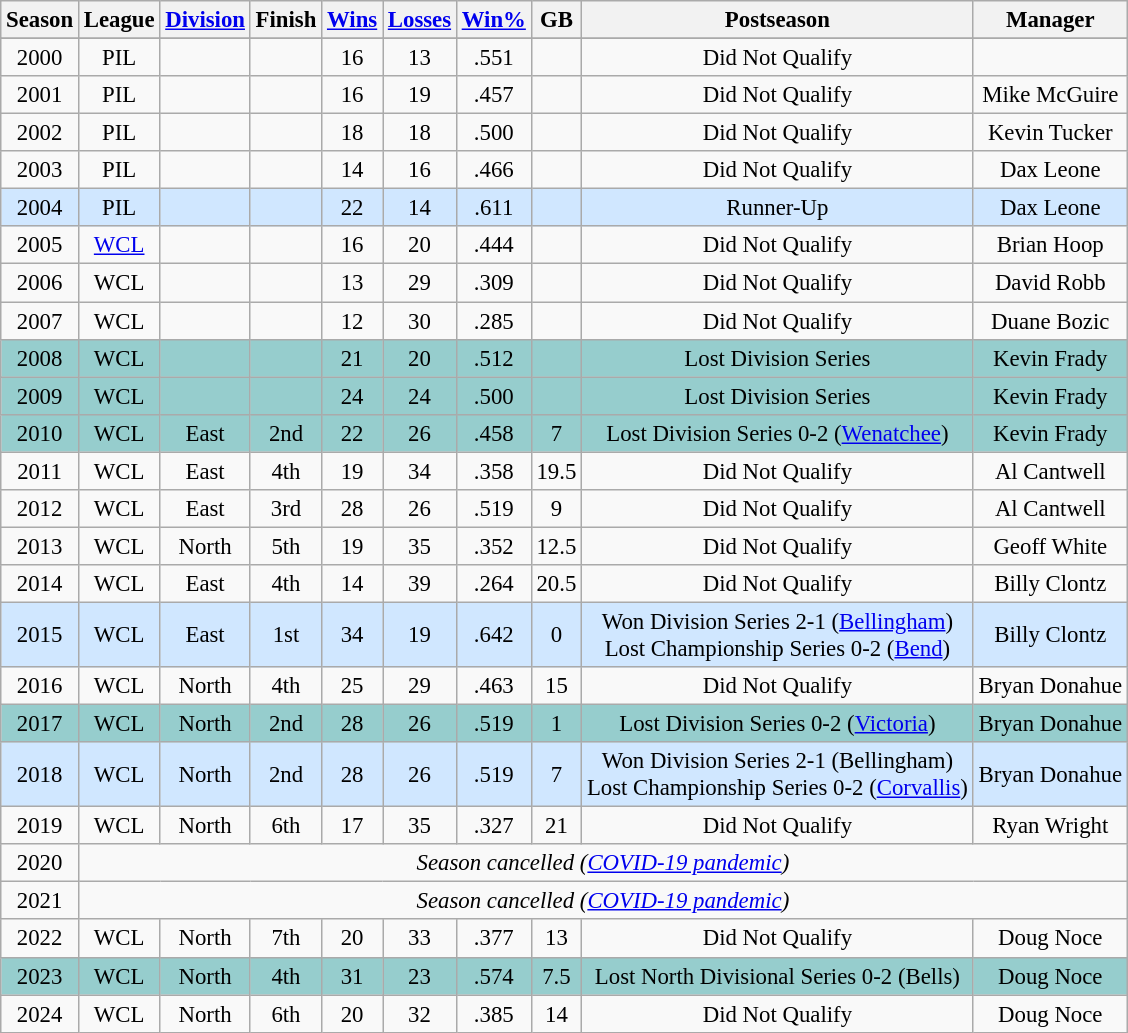<table class="wikitable" style="text-align:center; font-size:95%">
<tr>
<th scope="col">Season</th>
<th scope="col">League</th>
<th scope="col"><a href='#'>Division</a></th>
<th scope="col">Finish</th>
<th scope="col"><a href='#'>Wins</a></th>
<th scope="col"><a href='#'>Losses</a></th>
<th scope="col"><a href='#'>Win%</a></th>
<th scope="col">GB</th>
<th scope="col">Postseason</th>
<th scope="col">Manager</th>
</tr>
<tr>
</tr>
<tr>
<td>2000</td>
<td>PIL</td>
<td></td>
<td></td>
<td>16</td>
<td>13</td>
<td>.551</td>
<td></td>
<td>Did Not Qualify</td>
<td></td>
</tr>
<tr>
<td>2001</td>
<td>PIL</td>
<td></td>
<td></td>
<td>16</td>
<td>19</td>
<td>.457</td>
<td></td>
<td>Did Not Qualify</td>
<td>Mike McGuire</td>
</tr>
<tr>
<td>2002</td>
<td>PIL</td>
<td></td>
<td></td>
<td>18</td>
<td>18</td>
<td>.500</td>
<td></td>
<td>Did Not Qualify</td>
<td>Kevin Tucker</td>
</tr>
<tr>
<td>2003</td>
<td>PIL</td>
<td></td>
<td></td>
<td>14</td>
<td>16</td>
<td>.466</td>
<td></td>
<td>Did Not Qualify</td>
<td>Dax Leone</td>
</tr>
<tr>
<td bgcolor="#D0E7FF">2004</td>
<td bgcolor="#D0E7FF">PIL</td>
<td bgcolor="#D0E7FF"></td>
<td bgcolor="#D0E7FF"></td>
<td bgcolor="#D0E7FF">22</td>
<td bgcolor="#D0E7FF">14</td>
<td bgcolor="#D0E7FF">.611</td>
<td bgcolor="#D0E7FF"></td>
<td bgcolor="#D0E7FF">Runner-Up</td>
<td bgcolor="#D0E7FF">Dax Leone</td>
</tr>
<tr>
<td>2005</td>
<td><a href='#'>WCL</a></td>
<td></td>
<td></td>
<td>16</td>
<td>20</td>
<td>.444</td>
<td></td>
<td>Did Not Qualify</td>
<td>Brian Hoop</td>
</tr>
<tr>
<td>2006</td>
<td>WCL</td>
<td></td>
<td></td>
<td>13</td>
<td>29</td>
<td>.309</td>
<td></td>
<td>Did Not Qualify</td>
<td>David Robb</td>
</tr>
<tr>
<td>2007</td>
<td>WCL</td>
<td></td>
<td></td>
<td>12</td>
<td>30</td>
<td>.285</td>
<td></td>
<td>Did Not Qualify</td>
<td>Duane Bozic</td>
</tr>
<tr>
<td bgcolor="#96CDCD">2008</td>
<td bgcolor="#96CDCD">WCL</td>
<td bgcolor="#96CDCD"></td>
<td bgcolor="#96CDCD"></td>
<td bgcolor="#96CDCD">21</td>
<td bgcolor="#96CDCD">20</td>
<td bgcolor="#96CDCD">.512</td>
<td bgcolor="#96CDCD"></td>
<td bgcolor="#96CDCD">Lost Division Series</td>
<td bgcolor="#96CDCD">Kevin Frady</td>
</tr>
<tr>
<td bgcolor="#96CDCD">2009</td>
<td bgcolor="#96CDCD">WCL</td>
<td bgcolor="#96CDCD"></td>
<td bgcolor="#96CDCD"></td>
<td bgcolor="#96CDCD">24</td>
<td bgcolor="#96CDCD">24</td>
<td bgcolor="#96CDCD">.500</td>
<td bgcolor="#96CDCD"></td>
<td bgcolor="#96CDCD">Lost Division Series</td>
<td bgcolor="#96CDCD">Kevin Frady</td>
</tr>
<tr>
<td bgcolor="#96CDCD">2010</td>
<td bgcolor="#96CDCD">WCL</td>
<td bgcolor="#96CDCD">East</td>
<td bgcolor="#96CDCD">2nd</td>
<td bgcolor="#96CDCD">22</td>
<td bgcolor="#96CDCD">26</td>
<td bgcolor="#96CDCD">.458</td>
<td bgcolor="#96CDCD">7</td>
<td bgcolor="#96CDCD">Lost Division Series 0-2 (<a href='#'>Wenatchee</a>)</td>
<td bgcolor="#96CDCD">Kevin Frady</td>
</tr>
<tr>
<td>2011</td>
<td>WCL</td>
<td>East</td>
<td>4th</td>
<td>19</td>
<td>34</td>
<td>.358</td>
<td>19.5</td>
<td>Did Not Qualify</td>
<td>Al Cantwell</td>
</tr>
<tr>
<td>2012</td>
<td>WCL</td>
<td>East</td>
<td>3rd</td>
<td>28</td>
<td>26</td>
<td>.519</td>
<td>9</td>
<td>Did Not Qualify</td>
<td>Al Cantwell</td>
</tr>
<tr>
<td>2013</td>
<td>WCL</td>
<td>North</td>
<td>5th</td>
<td>19</td>
<td>35</td>
<td>.352</td>
<td>12.5</td>
<td>Did Not Qualify</td>
<td>Geoff White</td>
</tr>
<tr>
<td>2014</td>
<td>WCL</td>
<td>East</td>
<td>4th</td>
<td>14</td>
<td>39</td>
<td>.264</td>
<td>20.5</td>
<td>Did Not Qualify</td>
<td>Billy Clontz</td>
</tr>
<tr>
<td bgcolor="#D0E7FF">2015</td>
<td bgcolor="#D0E7FF">WCL</td>
<td bgcolor="#D0E7FF">East</td>
<td bgcolor="#D0E7FF">1st</td>
<td bgcolor="#D0E7FF">34</td>
<td bgcolor="#D0E7FF">19</td>
<td bgcolor="#D0E7FF">.642</td>
<td bgcolor="#D0E7FF">0</td>
<td bgcolor="#D0E7FF">Won Division Series 2-1 (<a href='#'>Bellingham</a>) <br> Lost Championship Series 0-2 (<a href='#'>Bend</a>)</td>
<td bgcolor="#D0E7FF">Billy Clontz</td>
</tr>
<tr>
<td>2016</td>
<td>WCL</td>
<td>North</td>
<td>4th</td>
<td>25</td>
<td>29</td>
<td>.463</td>
<td>15</td>
<td>Did Not Qualify</td>
<td>Bryan Donahue</td>
</tr>
<tr>
<td bgcolor="#96CDCD">2017</td>
<td bgcolor="#96CDCD">WCL</td>
<td bgcolor="#96CDCD">North</td>
<td bgcolor="#96CDCD">2nd</td>
<td bgcolor="#96CDCD">28</td>
<td bgcolor="#96CDCD">26</td>
<td bgcolor="#96CDCD">.519</td>
<td bgcolor="#96CDCD">1</td>
<td bgcolor="#96CDCD">Lost Division Series 0-2 (<a href='#'>Victoria</a>)</td>
<td bgcolor="#96CDCD">Bryan Donahue</td>
</tr>
<tr>
<td bgcolor="#D0E7FF">2018</td>
<td bgcolor="#D0E7FF">WCL</td>
<td bgcolor="#D0E7FF">North</td>
<td bgcolor="#D0E7FF">2nd</td>
<td bgcolor="#D0E7FF">28</td>
<td bgcolor="#D0E7FF">26</td>
<td bgcolor="#D0E7FF">.519</td>
<td bgcolor="#D0E7FF">7</td>
<td bgcolor="#D0E7FF">Won Division Series 2-1 (Bellingham) <br> Lost Championship Series 0-2 (<a href='#'>Corvallis</a>)</td>
<td bgcolor="#D0E7FF">Bryan Donahue</td>
</tr>
<tr>
<td>2019</td>
<td>WCL</td>
<td>North</td>
<td>6th</td>
<td>17</td>
<td>35</td>
<td>.327</td>
<td>21</td>
<td>Did Not Qualify</td>
<td>Ryan Wright</td>
</tr>
<tr>
<td>2020</td>
<td colspan="9"><em>Season cancelled (<a href='#'>COVID-19 pandemic</a>)</em></td>
</tr>
<tr>
<td>2021</td>
<td colspan="9"><em>Season cancelled (<a href='#'>COVID-19 pandemic</a>)</em></td>
</tr>
<tr>
<td>2022</td>
<td>WCL</td>
<td>North</td>
<td>7th</td>
<td>20</td>
<td>33</td>
<td>.377</td>
<td>13</td>
<td>Did Not Qualify</td>
<td>Doug Noce</td>
</tr>
<tr>
<td bgcolor="#96CDCD">2023</td>
<td bgcolor="#96CDCD">WCL</td>
<td bgcolor="#96CDCD">North</td>
<td bgcolor="#96CDCD">4th</td>
<td bgcolor="#96CDCD">31</td>
<td bgcolor="#96CDCD">23</td>
<td bgcolor="#96CDCD">.574</td>
<td bgcolor="#96CDCD">7.5</td>
<td bgcolor="#96CDCD">Lost North Divisional Series 0-2 (Bells)</td>
<td bgcolor="#96CDCD">Doug Noce</td>
</tr>
<tr>
<td>2024</td>
<td>WCL</td>
<td>North</td>
<td>6th</td>
<td>20</td>
<td>32</td>
<td>.385</td>
<td>14</td>
<td>Did Not Qualify</td>
<td>Doug Noce</td>
</tr>
</table>
